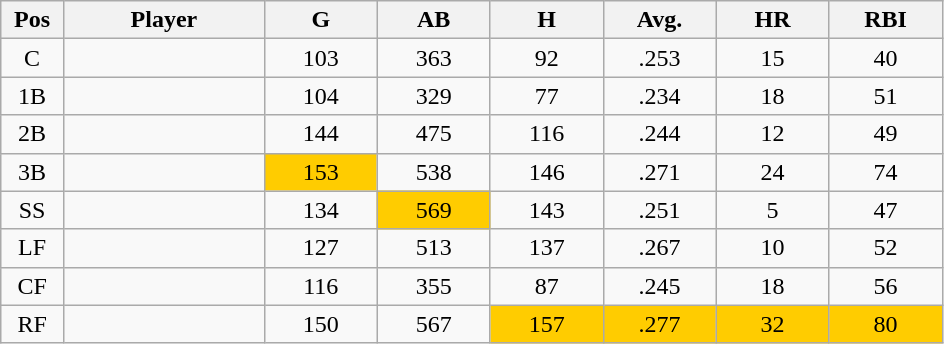<table class="wikitable sortable">
<tr>
<th bgcolor="#DDDDFF" width="5%">Pos</th>
<th bgcolor="#DDDDFF" width="16%">Player</th>
<th bgcolor="#DDDDFF" width="9%">G</th>
<th bgcolor="#DDDDFF" width="9%">AB</th>
<th bgcolor="#DDDDFF" width="9%">H</th>
<th bgcolor="#DDDDFF" width="9%">Avg.</th>
<th bgcolor="#DDDDFF" width="9%">HR</th>
<th bgcolor="#DDDDFF" width="9%">RBI</th>
</tr>
<tr align="center">
<td>C</td>
<td></td>
<td>103</td>
<td>363</td>
<td>92</td>
<td>.253</td>
<td>15</td>
<td>40</td>
</tr>
<tr align="center">
<td>1B</td>
<td></td>
<td>104</td>
<td>329</td>
<td>77</td>
<td>.234</td>
<td>18</td>
<td>51</td>
</tr>
<tr align="center">
<td>2B</td>
<td></td>
<td>144</td>
<td>475</td>
<td>116</td>
<td>.244</td>
<td>12</td>
<td>49</td>
</tr>
<tr align="center">
<td>3B</td>
<td></td>
<td bgcolor=#ffcc00>153</td>
<td>538</td>
<td>146</td>
<td>.271</td>
<td>24</td>
<td>74</td>
</tr>
<tr align="center">
<td>SS</td>
<td></td>
<td>134</td>
<td bgcolor=#ffcc00>569</td>
<td>143</td>
<td>.251</td>
<td>5</td>
<td>47</td>
</tr>
<tr align="center">
<td>LF</td>
<td></td>
<td>127</td>
<td>513</td>
<td>137</td>
<td>.267</td>
<td>10</td>
<td>52</td>
</tr>
<tr align="center">
<td>CF</td>
<td></td>
<td>116</td>
<td>355</td>
<td>87</td>
<td>.245</td>
<td>18</td>
<td>56</td>
</tr>
<tr align="center">
<td>RF</td>
<td></td>
<td>150</td>
<td>567</td>
<td bgcolor=#ffcc00>157</td>
<td bgcolor=#ffcc00>.277</td>
<td bgcolor=#ffcc00>32</td>
<td bgcolor=#ffcc00>80</td>
</tr>
</table>
